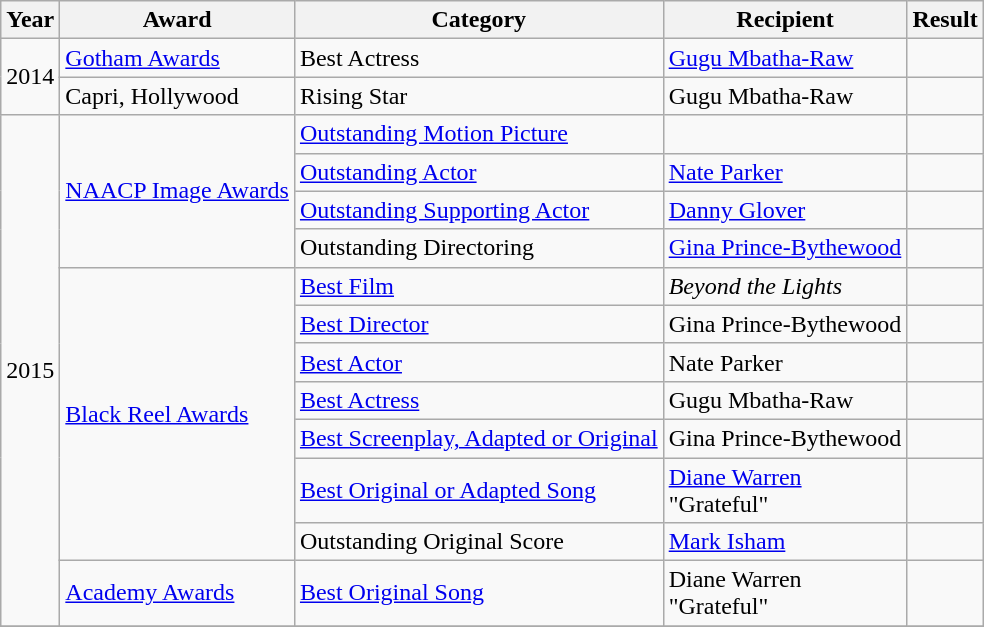<table class="wikitable sortable">
<tr>
<th>Year</th>
<th>Award</th>
<th>Category</th>
<th>Recipient</th>
<th>Result</th>
</tr>
<tr>
<td rowspan=2>2014</td>
<td><a href='#'>Gotham Awards</a></td>
<td>Best Actress</td>
<td><a href='#'>Gugu Mbatha-Raw</a></td>
<td></td>
</tr>
<tr>
<td>Capri, Hollywood</td>
<td>Rising Star</td>
<td>Gugu Mbatha-Raw</td>
<td></td>
</tr>
<tr>
<td rowspan="12">2015</td>
<td rowspan=4><a href='#'>NAACP Image Awards</a></td>
<td><a href='#'>Outstanding Motion Picture</a></td>
<td></td>
<td></td>
</tr>
<tr>
<td><a href='#'>Outstanding Actor</a></td>
<td><a href='#'>Nate Parker</a></td>
<td></td>
</tr>
<tr>
<td><a href='#'>Outstanding Supporting Actor</a></td>
<td><a href='#'>Danny Glover</a></td>
<td></td>
</tr>
<tr>
<td>Outstanding Directoring</td>
<td><a href='#'>Gina Prince-Bythewood</a></td>
<td></td>
</tr>
<tr>
<td rowspan=7><a href='#'>Black Reel Awards</a></td>
<td><a href='#'>Best Film</a></td>
<td><em>Beyond the Lights</em></td>
<td></td>
</tr>
<tr>
<td><a href='#'>Best Director</a></td>
<td>Gina Prince-Bythewood</td>
<td></td>
</tr>
<tr>
<td><a href='#'>Best Actor</a></td>
<td>Nate Parker</td>
<td></td>
</tr>
<tr>
<td><a href='#'>Best Actress</a></td>
<td>Gugu Mbatha-Raw</td>
<td></td>
</tr>
<tr>
<td><a href='#'>Best Screenplay, Adapted or Original</a></td>
<td>Gina Prince-Bythewood</td>
<td></td>
</tr>
<tr>
<td><a href='#'>Best Original or Adapted Song</a></td>
<td><a href='#'>Diane Warren</a><br>"Grateful"</td>
<td></td>
</tr>
<tr>
<td>Outstanding Original Score</td>
<td><a href='#'>Mark Isham</a></td>
<td></td>
</tr>
<tr>
<td><a href='#'>Academy Awards</a></td>
<td><a href='#'>Best Original Song</a></td>
<td>Diane Warren<br>"Grateful"</td>
<td></td>
</tr>
<tr>
</tr>
</table>
